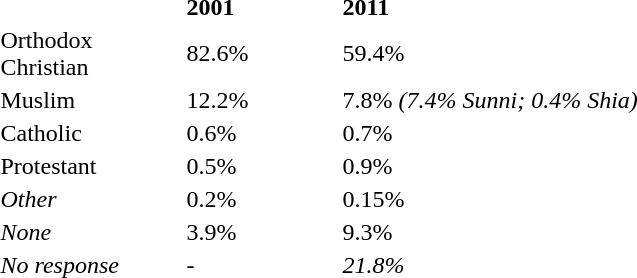<table style="border="0">
<tr>
<td style="width:120px;"></td>
<td style="width:100px;"></td>
<td style="width:250px;"></td>
</tr>
<tr>
<td></td>
<td><strong>2001</strong></td>
<td><strong>2011</strong></td>
</tr>
<tr>
<td>Orthodox Christian</td>
<td>82.6%</td>
<td>59.4%</td>
</tr>
<tr>
<td>Muslim</td>
<td>12.2%</td>
<td>7.8% <em>(7.4% Sunni; 0.4% Shia)</em></td>
</tr>
<tr>
<td>Catholic</td>
<td>0.6%</td>
<td>0.7%</td>
</tr>
<tr>
<td>Protestant</td>
<td>0.5%</td>
<td>0.9%</td>
</tr>
<tr>
<td><em>Other</em></td>
<td>0.2%</td>
<td>0.15%</td>
</tr>
<tr>
<td><em>None</em></td>
<td>3.9%</td>
<td>9.3%</td>
</tr>
<tr>
<td><em>No response</em></td>
<td>-</td>
<td><em>21.8%</em></td>
</tr>
</table>
